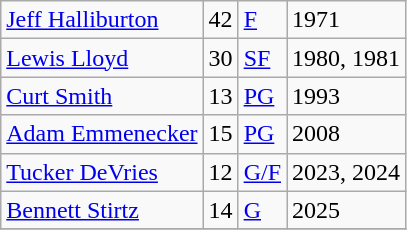<table class="wikitable sortable sortable">
<tr>
<td><a href='#'>Jeff Halliburton</a></td>
<td>42</td>
<td><a href='#'>F</a></td>
<td>1971</td>
</tr>
<tr>
<td><a href='#'>Lewis Lloyd</a></td>
<td>30</td>
<td><a href='#'>SF</a></td>
<td>1980, 1981</td>
</tr>
<tr>
<td><a href='#'>Curt Smith</a></td>
<td>13</td>
<td><a href='#'>PG</a></td>
<td>1993</td>
</tr>
<tr>
<td><a href='#'>Adam Emmenecker</a></td>
<td>15</td>
<td><a href='#'>PG</a></td>
<td>2008</td>
</tr>
<tr>
<td><a href='#'>Tucker DeVries</a></td>
<td>12</td>
<td><a href='#'>G/F</a></td>
<td>2023, 2024</td>
</tr>
<tr>
<td><a href='#'>Bennett Stirtz</a></td>
<td>14</td>
<td><a href='#'>G</a></td>
<td>2025</td>
</tr>
<tr>
</tr>
</table>
